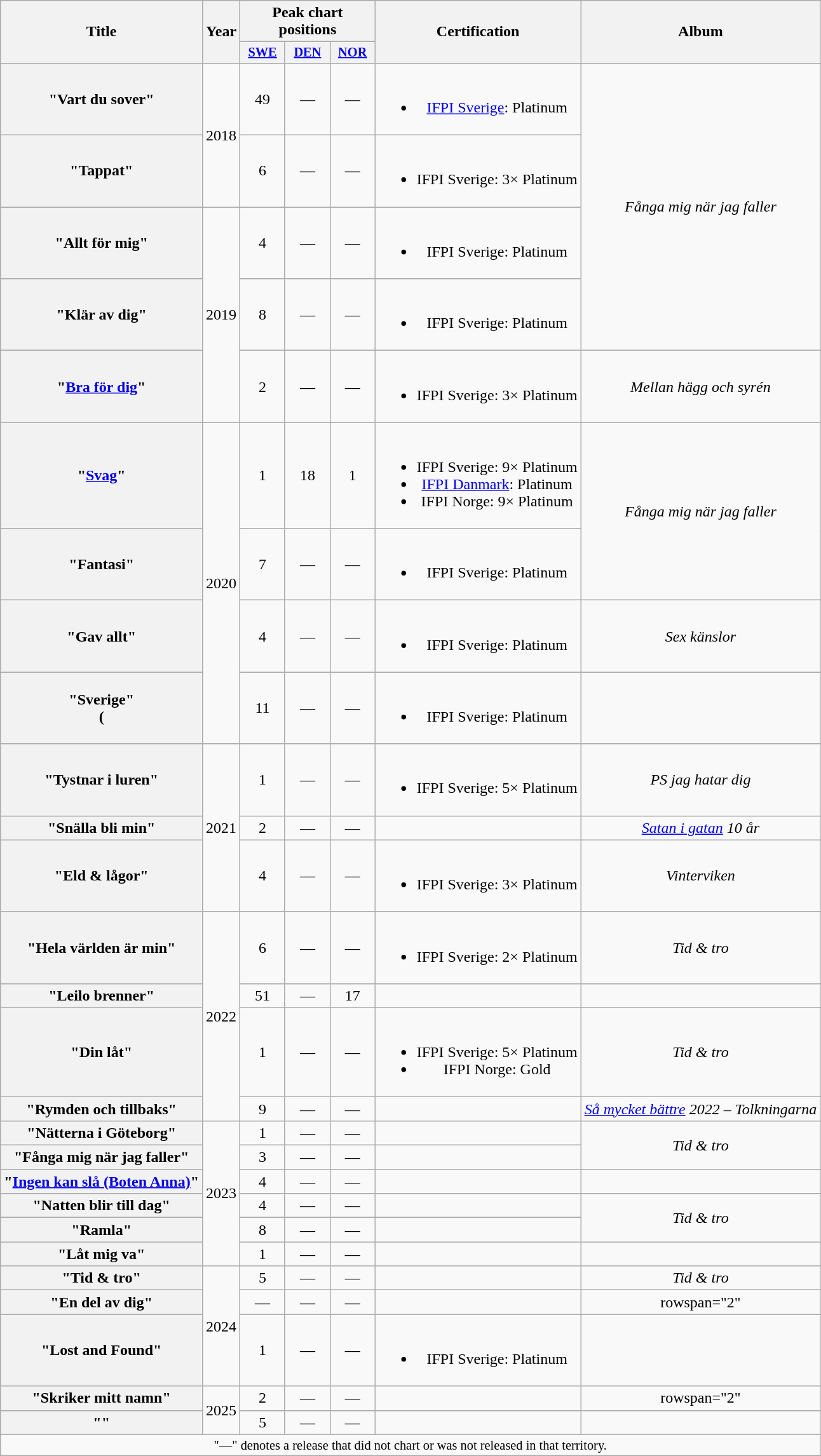<table class="wikitable plainrowheaders" style="text-align:center;">
<tr>
<th scope="col" rowspan="2">Title</th>
<th scope="col" rowspan="2">Year</th>
<th scope="col" colspan="3">Peak chart positions</th>
<th scope="col" rowspan="2">Certification</th>
<th scope="col" rowspan="2">Album</th>
</tr>
<tr>
<th scope="col" style="width:3em;font-size:85%;"><a href='#'>SWE</a><br></th>
<th scope="col" style="width:3em;font-size:85%;"><a href='#'>DEN</a><br></th>
<th scope="col" style="width:3em;font-size:85%;"><a href='#'>NOR</a><br></th>
</tr>
<tr>
<th scope="row">"Vart du sover"</th>
<td rowspan="2">2018</td>
<td>49</td>
<td>—</td>
<td>—</td>
<td><br><ul><li><a href='#'>IFPI Sverige</a>: Platinum</li></ul></td>
<td rowspan="4"><em>Fånga mig när jag faller</em></td>
</tr>
<tr>
<th scope="row">"Tappat"</th>
<td>6</td>
<td>—</td>
<td>—</td>
<td><br><ul><li>IFPI Sverige: 3× Platinum</li></ul></td>
</tr>
<tr>
<th scope="row">"Allt för mig"</th>
<td rowspan="3">2019</td>
<td>4</td>
<td>—</td>
<td>—</td>
<td><br><ul><li>IFPI Sverige: Platinum</li></ul></td>
</tr>
<tr>
<th scope="row">"Klär av dig"</th>
<td>8</td>
<td>—</td>
<td>—</td>
<td><br><ul><li>IFPI Sverige: Platinum</li></ul></td>
</tr>
<tr>
<th scope="row">"<a href='#'>Bra för dig</a>"<br></th>
<td>2</td>
<td>—</td>
<td>—</td>
<td><br><ul><li>IFPI Sverige: 3× Platinum</li></ul></td>
<td><em>Mellan hägg och syrén</em></td>
</tr>
<tr>
<th scope="row">"<a href='#'>Svag</a>"</th>
<td rowspan="4">2020</td>
<td>1</td>
<td>18</td>
<td>1</td>
<td><br><ul><li>IFPI Sverige: 9× Platinum</li><li><a href='#'>IFPI Danmark</a>: Platinum</li><li>IFPI Norge: 9× Platinum</li></ul></td>
<td rowspan="2"><em>Fånga mig när jag faller</em></td>
</tr>
<tr>
<th scope="row">"Fantasi"</th>
<td>7</td>
<td>—</td>
<td>—</td>
<td><br><ul><li>IFPI Sverige: Platinum</li></ul></td>
</tr>
<tr>
<th scope="row">"Gav allt"<br></th>
<td>4</td>
<td>—</td>
<td>—</td>
<td><br><ul><li>IFPI Sverige: Platinum</li></ul></td>
<td><em>Sex känslor</em></td>
</tr>
<tr>
<th scope="row">"Sverige"<br>(</th>
<td>11</td>
<td>—</td>
<td>—</td>
<td><br><ul><li>IFPI Sverige: Platinum</li></ul></td>
<td></td>
</tr>
<tr>
<th scope="row">"Tystnar i luren"<br></th>
<td rowspan="3">2021</td>
<td>1</td>
<td>—</td>
<td>—</td>
<td><br><ul><li>IFPI Sverige: 5× Platinum</li></ul></td>
<td><em>PS jag hatar dig</em></td>
</tr>
<tr>
<th scope="row">"Snälla bli min"</th>
<td>2</td>
<td>—</td>
<td>—</td>
<td></td>
<td><em><a href='#'>Satan i gatan</a> 10 år</em></td>
</tr>
<tr>
<th scope="row">"Eld & lågor"</th>
<td>4</td>
<td>—</td>
<td>—</td>
<td><br><ul><li>IFPI Sverige: 3× Platinum</li></ul></td>
<td><em>Vinterviken</em></td>
</tr>
<tr>
<th scope="row">"Hela världen är min"</th>
<td rowspan="4">2022</td>
<td>6</td>
<td>—</td>
<td>—</td>
<td><br><ul><li>IFPI Sverige: 2× Platinum</li></ul></td>
<td><em>Tid & tro</em></td>
</tr>
<tr>
<th scope="row">"Leilo brenner"<br></th>
<td>51</td>
<td>—</td>
<td>17<br></td>
<td></td>
<td></td>
</tr>
<tr>
<th scope="row">"Din låt"<br></th>
<td>1</td>
<td>—</td>
<td>—</td>
<td><br><ul><li>IFPI Sverige: 5× Platinum</li><li>IFPI Norge: Gold</li></ul></td>
<td><em>Tid & tro</em></td>
</tr>
<tr>
<th scope="row">"Rymden och tillbaks"<br></th>
<td>9</td>
<td>—</td>
<td>—</td>
<td></td>
<td><em><a href='#'>Så mycket bättre</a> 2022 – Tolkningarna</em></td>
</tr>
<tr>
<th scope="row">"Nätterna i Göteborg"</th>
<td rowspan="6">2023</td>
<td>1</td>
<td>—</td>
<td>—</td>
<td></td>
<td rowspan="2"><em>Tid & tro</em></td>
</tr>
<tr>
<th scope="row">"Fånga mig när jag faller"</th>
<td>3</td>
<td>—</td>
<td>—</td>
<td></td>
</tr>
<tr>
<th scope="row">"<a href='#'>Ingen kan slå (Boten Anna)</a>"<br></th>
<td>4</td>
<td>—</td>
<td>—</td>
<td></td>
<td></td>
</tr>
<tr>
<th scope="row">"Natten blir till dag"</th>
<td>4</td>
<td>—</td>
<td>—</td>
<td></td>
<td rowspan="2"><em>Tid & tro</em></td>
</tr>
<tr>
<th scope="row">"Ramla"</th>
<td>8</td>
<td>—</td>
<td>—</td>
<td></td>
</tr>
<tr>
<th scope="row">"Låt mig va"<br></th>
<td>1</td>
<td>—</td>
<td>—</td>
<td></td>
<td></td>
</tr>
<tr>
<th scope="row">"Tid & tro"</th>
<td rowspan="3">2024</td>
<td>5</td>
<td>—</td>
<td>—</td>
<td></td>
<td><em>Tid & tro</em></td>
</tr>
<tr>
<th scope="row">"En del av dig"<br></th>
<td>—</td>
<td>—</td>
<td>—</td>
<td></td>
<td>rowspan="2"</td>
</tr>
<tr>
<th scope="row">"Lost and Found"<br></th>
<td>1<br></td>
<td>—</td>
<td>—</td>
<td><br><ul><li>IFPI Sverige: Platinum</li></ul></td>
</tr>
<tr>
<th scope="row">"Skriker mitt namn"</th>
<td rowspan="2">2025</td>
<td>2<br></td>
<td>—</td>
<td>—</td>
<td></td>
<td>rowspan="2"</td>
</tr>
<tr>
<th scope="row">""</th>
<td>5<br></td>
<td>—</td>
<td>—</td>
<td></td>
</tr>
<tr>
<td colspan="7" style="font-size:85%">"—" denotes a release that did not chart or was not released in that territory.</td>
</tr>
</table>
